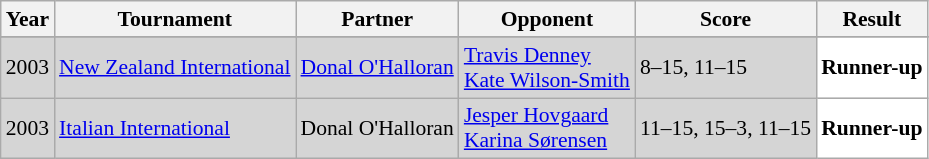<table class="sortable wikitable" style="font-size:90%;">
<tr>
<th>Year</th>
<th>Tournament</th>
<th>Partner</th>
<th>Opponent</th>
<th>Score</th>
<th>Result</th>
</tr>
<tr>
</tr>
<tr style="background:#D5D5D5">
<td align="center">2003</td>
<td align="left"><a href='#'>New Zealand International</a></td>
<td align="left"> <a href='#'>Donal O'Halloran</a></td>
<td align="left"> <a href='#'>Travis Denney</a><br> <a href='#'>Kate Wilson-Smith</a></td>
<td align="left">8–15, 11–15</td>
<td style="text-align:left; background:white"> <strong>Runner-up</strong></td>
</tr>
<tr style="background:#D5D5D5">
<td align="center">2003</td>
<td align="left"><a href='#'>Italian International</a></td>
<td align="left"> Donal O'Halloran</td>
<td align="left"> <a href='#'>Jesper Hovgaard</a><br> <a href='#'>Karina Sørensen</a></td>
<td align="left">11–15, 15–3, 11–15</td>
<td style="text-align:left; background:white"> <strong>Runner-up</strong></td>
</tr>
</table>
